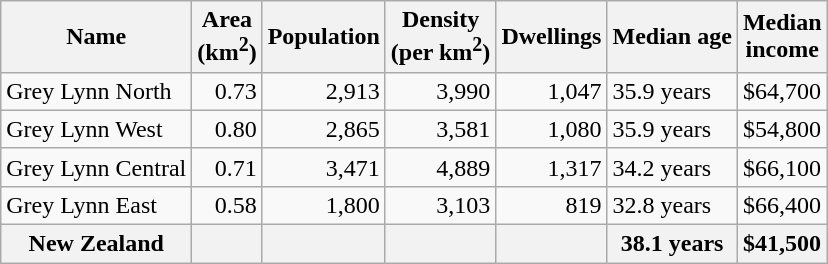<table class="wikitable">
<tr>
<th>Name</th>
<th>Area<br>(km<sup>2</sup>)</th>
<th>Population</th>
<th>Density<br>(per km<sup>2</sup>)</th>
<th>Dwellings</th>
<th>Median age</th>
<th>Median<br>income</th>
</tr>
<tr>
<td>Grey Lynn North</td>
<td style="text-align:right;">0.73</td>
<td style="text-align:right;">2,913</td>
<td style="text-align:right;">3,990</td>
<td style="text-align:right;">1,047</td>
<td>35.9 years</td>
<td>$64,700</td>
</tr>
<tr>
<td>Grey Lynn West</td>
<td style="text-align:right;">0.80</td>
<td style="text-align:right;">2,865</td>
<td style="text-align:right;">3,581</td>
<td style="text-align:right;">1,080</td>
<td>35.9 years</td>
<td>$54,800</td>
</tr>
<tr>
<td>Grey Lynn Central</td>
<td style="text-align:right;">0.71</td>
<td style="text-align:right;">3,471</td>
<td style="text-align:right;">4,889</td>
<td style="text-align:right;">1,317</td>
<td>34.2 years</td>
<td>$66,100</td>
</tr>
<tr>
<td>Grey Lynn East</td>
<td style="text-align:right;">0.58</td>
<td style="text-align:right;">1,800</td>
<td style="text-align:right;">3,103</td>
<td style="text-align:right;">819</td>
<td>32.8 years</td>
<td>$66,400</td>
</tr>
<tr>
<th>New Zealand</th>
<th></th>
<th></th>
<th></th>
<th></th>
<th>38.1 years</th>
<th style="text-align:left;">$41,500</th>
</tr>
</table>
